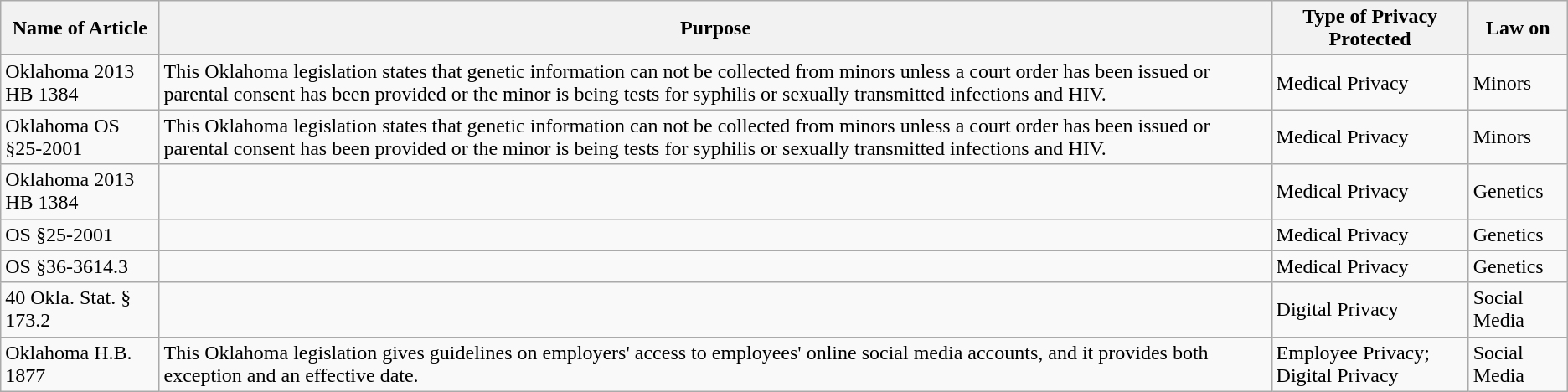<table class="wikitable">
<tr>
<th>Name of Article</th>
<th>Purpose</th>
<th>Type of Privacy Protected</th>
<th>Law on</th>
</tr>
<tr>
<td>Oklahoma 2013 HB 1384</td>
<td>This Oklahoma legislation states that genetic information can not be collected from minors unless a court order has been issued or parental consent has been provided or the minor is being tests for syphilis or sexually transmitted infections and HIV.</td>
<td>Medical Privacy</td>
<td>Minors</td>
</tr>
<tr>
<td>Oklahoma OS §25-2001</td>
<td>This Oklahoma legislation states that genetic information can not be collected from minors unless a court order has been issued or parental consent has been provided or the minor is being tests for syphilis or sexually transmitted infections and HIV.</td>
<td>Medical Privacy</td>
<td>Minors</td>
</tr>
<tr>
<td>Oklahoma 2013 HB 1384</td>
<td></td>
<td>Medical Privacy</td>
<td>Genetics</td>
</tr>
<tr>
<td>OS §25-2001</td>
<td></td>
<td>Medical Privacy</td>
<td>Genetics</td>
</tr>
<tr>
<td>OS §36-3614.3</td>
<td></td>
<td>Medical Privacy</td>
<td>Genetics</td>
</tr>
<tr>
<td>40 Okla. Stat. § 173.2</td>
<td></td>
<td>Digital Privacy</td>
<td>Social Media</td>
</tr>
<tr>
<td>Oklahoma H.B. 1877</td>
<td>This Oklahoma legislation gives guidelines on employers' access to employees' online social media accounts, and it provides both exception and an effective date.</td>
<td>Employee Privacy; Digital Privacy</td>
<td>Social Media</td>
</tr>
</table>
